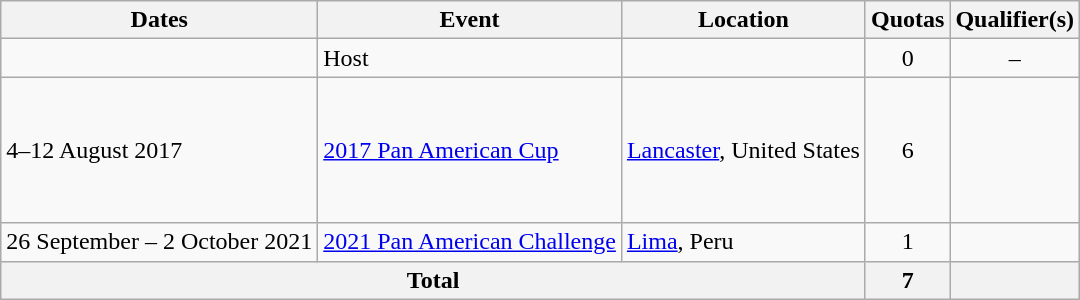<table class="wikitable">
<tr>
<th>Dates</th>
<th>Event</th>
<th>Location</th>
<th>Quotas</th>
<th>Qualifier(s)</th>
</tr>
<tr>
<td></td>
<td>Host</td>
<td></td>
<td align=center>0</td>
<td align=center>–</td>
</tr>
<tr>
<td>4–12 August 2017</td>
<td><a href='#'>2017 Pan American Cup</a></td>
<td><a href='#'>Lancaster</a>, United States</td>
<td align=center>6</td>
<td><br><br><br><br><br></td>
</tr>
<tr>
<td>26 September – 2 October 2021</td>
<td><a href='#'>2021 Pan American Challenge</a></td>
<td><a href='#'>Lima</a>, Peru</td>
<td align=center>1</td>
<td><br><s></s></td>
</tr>
<tr>
<th colspan=3>Total</th>
<th>7</th>
<th></th>
</tr>
</table>
